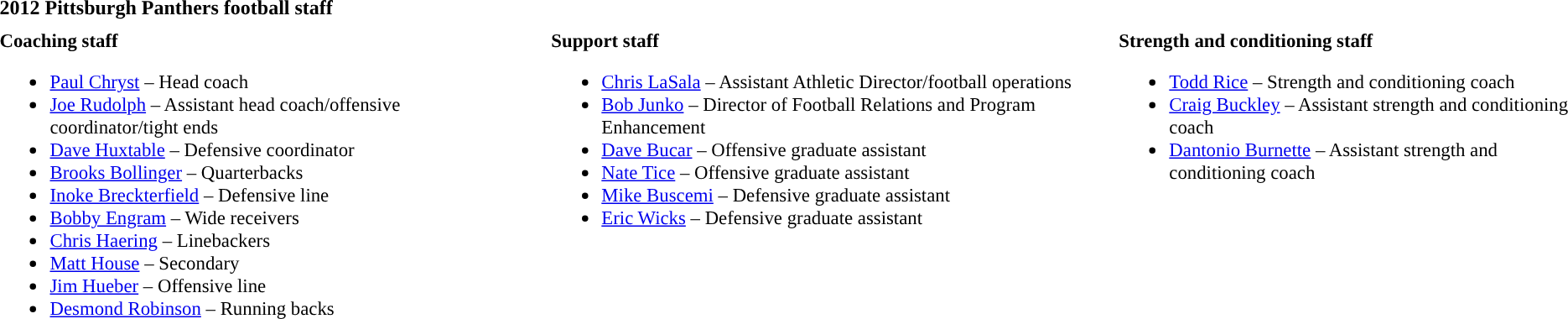<table class="toccolours" style="text-align: left;">
<tr>
<td colspan=10><strong>2012 Pittsburgh Panthers football staff</strong></td>
</tr>
<tr>
<td valign="top"></td>
</tr>
<tr>
<td style="font-size:95%; vertical-align:top;"><strong>Coaching staff</strong><br><ul><li><a href='#'>Paul Chryst</a> – Head coach</li><li><a href='#'>Joe Rudolph</a> – Assistant head coach/offensive coordinator/tight ends</li><li><a href='#'>Dave Huxtable</a> – Defensive coordinator</li><li><a href='#'>Brooks Bollinger</a> – Quarterbacks</li><li><a href='#'>Inoke Breckterfield</a> – Defensive line</li><li><a href='#'>Bobby Engram</a> – Wide receivers</li><li><a href='#'>Chris Haering</a> – Linebackers</li><li><a href='#'>Matt House</a> – Secondary</li><li><a href='#'>Jim Hueber</a> – Offensive line</li><li><a href='#'>Desmond Robinson</a> – Running backs</li></ul></td>
<td width="25"> </td>
<td valign="top"></td>
<td style="font-size: 95%;" valign="top"><strong>Support staff</strong><br><ul><li><a href='#'>Chris LaSala</a> – Assistant Athletic Director/football operations</li><li><a href='#'>Bob Junko</a> – Director of Football Relations and Program Enhancement</li><li><a href='#'>Dave Bucar</a> – Offensive graduate assistant</li><li><a href='#'>Nate Tice</a> – Offensive graduate assistant</li><li><a href='#'>Mike Buscemi</a> – Defensive graduate assistant</li><li><a href='#'>Eric Wicks</a> – Defensive graduate assistant</li></ul></td>
<td width="25"> </td>
<td valign="top"></td>
<td style="font-size: 95%;" valign="top"><strong>Strength and conditioning staff</strong><br><ul><li><a href='#'>Todd Rice</a> – Strength and conditioning coach</li><li><a href='#'>Craig Buckley</a> – Assistant strength and conditioning coach</li><li><a href='#'>Dantonio Burnette</a> – Assistant strength and conditioning coach</li></ul></td>
</tr>
</table>
